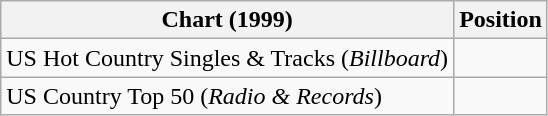<table class="wikitable">
<tr>
<th>Chart (1999)</th>
<th>Position</th>
</tr>
<tr>
<td>US Hot Country Singles & Tracks (<em>Billboard</em>)</td>
<td></td>
</tr>
<tr>
<td>US Country Top 50 (<em>Radio & Records</em>)</td>
<td></td>
</tr>
</table>
